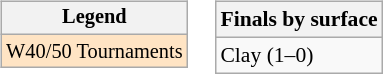<table>
<tr valign=top>
<td><br><table class="wikitable" style=font-size:85%>
<tr>
<th>Legend</th>
</tr>
<tr style=background:#ffe4c4>
<td>W40/50 Tournaments</td>
</tr>
</table>
</td>
<td><br><table class="wikitable" style=font-size:90%;>
<tr>
<th>Finals by surface</th>
</tr>
<tr>
<td>Clay (1–0)</td>
</tr>
</table>
</td>
</tr>
</table>
